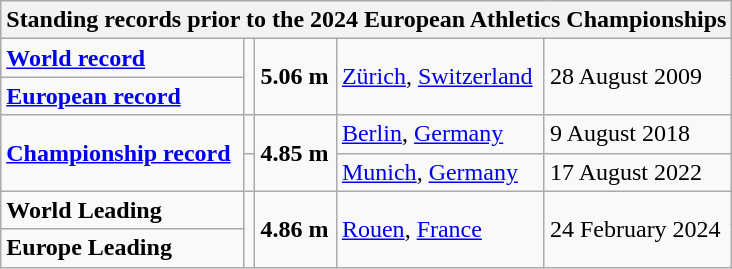<table class="wikitable">
<tr>
<th colspan="5">Standing records prior to the 2024 European Athletics Championships</th>
</tr>
<tr>
<td><strong><a href='#'>World record</a></strong></td>
<td rowspan="2"></td>
<td rowspan="2"><strong>5.06 m</strong></td>
<td rowspan="2"><a href='#'>Zürich</a>, <a href='#'>Switzerland</a></td>
<td rowspan="2">28 August 2009</td>
</tr>
<tr>
<td><strong><a href='#'>European record</a></strong></td>
</tr>
<tr>
<td rowspan="2"><strong><a href='#'>Championship record</a></strong></td>
<td></td>
<td rowspan="2"><strong>4.85 m</strong></td>
<td><a href='#'>Berlin</a>, <a href='#'>Germany</a></td>
<td>9 August 2018</td>
</tr>
<tr>
<td></td>
<td><a href='#'>Munich</a>, <a href='#'>Germany</a></td>
<td>17 August 2022</td>
</tr>
<tr>
<td><strong>World Leading</strong></td>
<td rowspan="2"></td>
<td rowspan="2"><strong>4.86 m</strong></td>
<td rowspan="2"><a href='#'>Rouen</a>, <a href='#'>France</a></td>
<td rowspan="2">24 February 2024</td>
</tr>
<tr>
<td><strong>Europe Leading</strong></td>
</tr>
</table>
